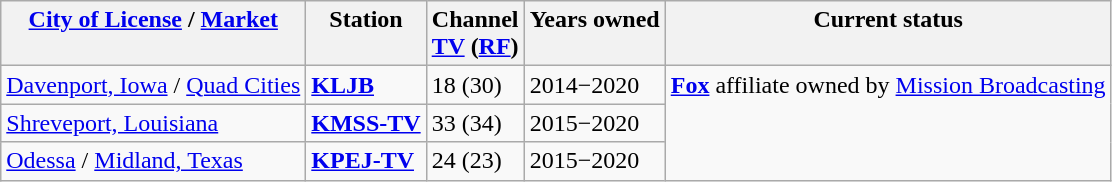<table class="wikitable">
<tr style="vertical-align: top; text-align: left;">
<th><a href='#'>City of License</a> / <a href='#'>Market</a></th>
<th>Station</th>
<th>Channel<br><a href='#'>TV</a> (<a href='#'>RF</a>)</th>
<th>Years owned</th>
<th>Current status</th>
</tr>
<tr style="vertical-align: top; text-align: left;">
<td><a href='#'>Davenport, Iowa</a> / <a href='#'>Quad Cities</a></td>
<td><strong><a href='#'>KLJB</a></strong></td>
<td>18 (30)</td>
<td>2014−2020</td>
<td rowspan="3"><strong><a href='#'>Fox</a></strong> affiliate owned by <a href='#'>Mission Broadcasting</a><br></td>
</tr>
<tr style="vertical-align: top; text-align: left;">
<td><a href='#'>Shreveport, Louisiana</a></td>
<td><strong><a href='#'>KMSS-TV</a></strong></td>
<td>33 (34)</td>
<td>2015−2020</td>
</tr>
<tr style="vertical-align: top; text-align: left;">
<td><a href='#'>Odessa</a> / <a href='#'>Midland, Texas</a></td>
<td><strong><a href='#'>KPEJ-TV</a></strong></td>
<td>24 (23)</td>
<td>2015−2020</td>
</tr>
</table>
